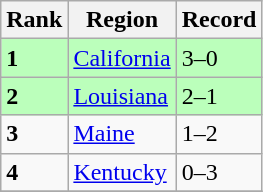<table class="wikitable">
<tr>
<th>Rank</th>
<th>Region</th>
<th>Record</th>
</tr>
<tr bgcolor=#bbffbb>
<td><strong>1</strong></td>
<td> <a href='#'>California</a></td>
<td>3–0</td>
</tr>
<tr bgcolor=#bbffbb>
<td><strong>2</strong></td>
<td> <a href='#'>Louisiana</a></td>
<td>2–1</td>
</tr>
<tr>
<td><strong>3</strong></td>
<td> <a href='#'>Maine</a></td>
<td>1–2</td>
</tr>
<tr>
<td><strong>4</strong></td>
<td> <a href='#'>Kentucky</a></td>
<td>0–3</td>
</tr>
<tr>
</tr>
</table>
